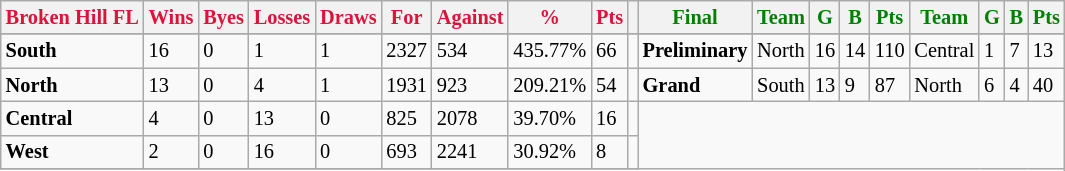<table style="font-size: 85%; text-align: left;" class="wikitable">
<tr>
<th style="color:crimson">Broken Hill FL</th>
<th style="color:crimson">Wins</th>
<th style="color:crimson">Byes</th>
<th style="color:crimson">Losses</th>
<th style="color:crimson">Draws</th>
<th style="color:crimson">For</th>
<th style="color:crimson">Against</th>
<th style="color:crimson">%</th>
<th style="color:crimson">Pts</th>
<th></th>
<th style="color:green">Final</th>
<th style="color:green">Team</th>
<th style="color:green">G</th>
<th style="color:green">B</th>
<th style="color:green">Pts</th>
<th style="color:green">Team</th>
<th style="color:green">G</th>
<th style="color:green">B</th>
<th style="color:green">Pts</th>
</tr>
<tr>
</tr>
<tr>
</tr>
<tr>
<td><strong>	South	</strong></td>
<td>16</td>
<td>0</td>
<td>1</td>
<td>1</td>
<td>2327</td>
<td>534</td>
<td>435.77%</td>
<td>66</td>
<td></td>
<td><strong>Preliminary</strong></td>
<td>North</td>
<td>16</td>
<td>14</td>
<td>110</td>
<td>Central</td>
<td>1</td>
<td>7</td>
<td>13</td>
</tr>
<tr>
<td><strong>	North	</strong></td>
<td>13</td>
<td>0</td>
<td>4</td>
<td>1</td>
<td>1931</td>
<td>923</td>
<td>209.21%</td>
<td>54</td>
<td></td>
<td><strong>Grand</strong></td>
<td>South</td>
<td>13</td>
<td>9</td>
<td>87</td>
<td>North</td>
<td>6</td>
<td>4</td>
<td>40</td>
</tr>
<tr>
<td><strong>	Central	</strong></td>
<td>4</td>
<td>0</td>
<td>13</td>
<td>0</td>
<td>825</td>
<td>2078</td>
<td>39.70%</td>
<td>16</td>
<td></td>
</tr>
<tr>
<td><strong>	West	</strong></td>
<td>2</td>
<td>0</td>
<td>16</td>
<td>0</td>
<td>693</td>
<td>2241</td>
<td>30.92%</td>
<td>8</td>
<td></td>
</tr>
<tr>
</tr>
</table>
